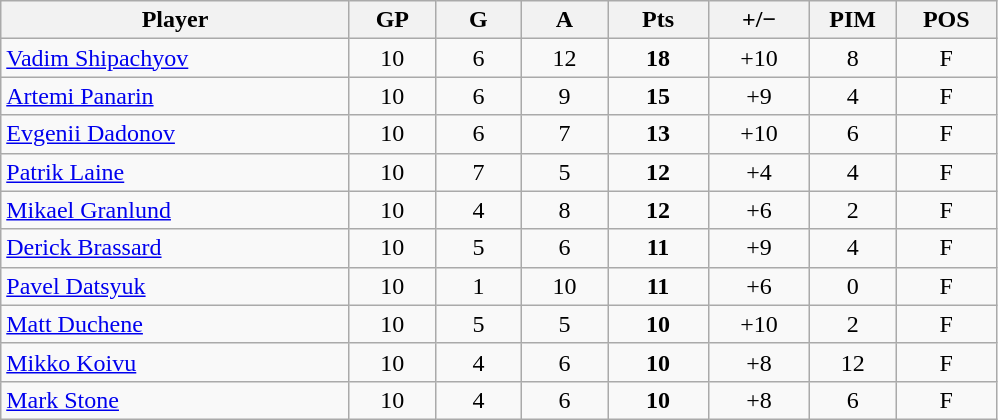<table class="wikitable sortable" style="text-align:center;">
<tr>
<th style="width:225px;">Player</th>
<th style="width:50px;">GP</th>
<th style="width:50px;">G</th>
<th style="width:50px;">A</th>
<th style="width:60px;">Pts</th>
<th style="width:60px;">+/−</th>
<th style="width:50px;">PIM</th>
<th style="width:60px;">POS</th>
</tr>
<tr>
<td style="text-align:left;"> <a href='#'>Vadim Shipachyov</a></td>
<td>10</td>
<td>6</td>
<td>12</td>
<td><strong>18</strong></td>
<td>+10</td>
<td>8</td>
<td>F</td>
</tr>
<tr>
<td style="text-align:left;"> <a href='#'>Artemi Panarin</a></td>
<td>10</td>
<td>6</td>
<td>9</td>
<td><strong>15</strong></td>
<td>+9</td>
<td>4</td>
<td>F</td>
</tr>
<tr>
<td style="text-align:left;"> <a href='#'>Evgenii Dadonov</a></td>
<td>10</td>
<td>6</td>
<td>7</td>
<td><strong>13</strong></td>
<td>+10</td>
<td>6</td>
<td>F</td>
</tr>
<tr>
<td style="text-align:left;"> <a href='#'>Patrik Laine</a></td>
<td>10</td>
<td>7</td>
<td>5</td>
<td><strong>12</strong></td>
<td>+4</td>
<td>4</td>
<td>F</td>
</tr>
<tr>
<td style="text-align:left;"> <a href='#'>Mikael Granlund</a></td>
<td>10</td>
<td>4</td>
<td>8</td>
<td><strong>12</strong></td>
<td>+6</td>
<td>2</td>
<td>F</td>
</tr>
<tr>
<td style="text-align:left;"> <a href='#'>Derick Brassard</a></td>
<td>10</td>
<td>5</td>
<td>6</td>
<td><strong>11</strong></td>
<td>+9</td>
<td>4</td>
<td>F</td>
</tr>
<tr>
<td style="text-align:left;"> <a href='#'>Pavel Datsyuk</a></td>
<td>10</td>
<td>1</td>
<td>10</td>
<td><strong>11</strong></td>
<td>+6</td>
<td>0</td>
<td>F</td>
</tr>
<tr>
<td style="text-align:left;"> <a href='#'>Matt Duchene</a></td>
<td>10</td>
<td>5</td>
<td>5</td>
<td><strong>10</strong></td>
<td>+10</td>
<td>2</td>
<td>F</td>
</tr>
<tr>
<td style="text-align:left;"> <a href='#'>Mikko Koivu</a></td>
<td>10</td>
<td>4</td>
<td>6</td>
<td><strong>10</strong></td>
<td>+8</td>
<td>12</td>
<td>F</td>
</tr>
<tr>
<td style="text-align:left;"> <a href='#'>Mark Stone</a></td>
<td>10</td>
<td>4</td>
<td>6</td>
<td><strong>10</strong></td>
<td>+8</td>
<td>6</td>
<td>F</td>
</tr>
</table>
